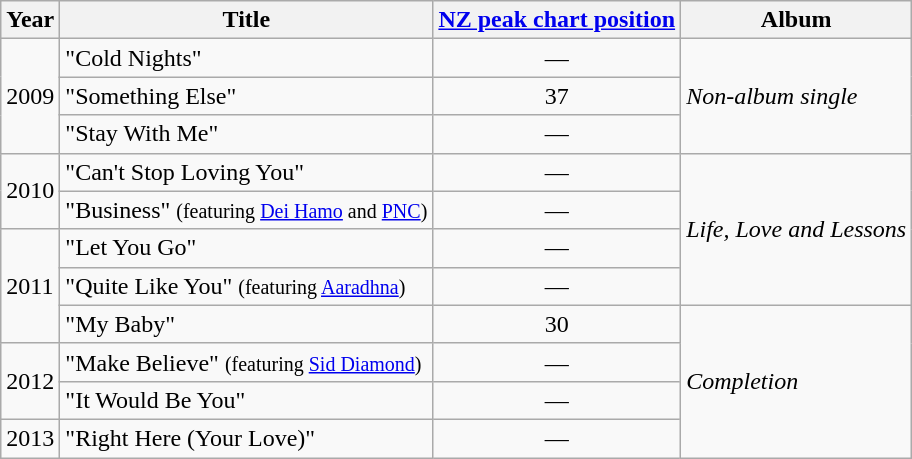<table class="wikitable">
<tr>
<th>Year</th>
<th>Title</th>
<th><a href='#'>NZ peak chart position</a></th>
<th>Album</th>
</tr>
<tr>
<td rowspan=3>2009</td>
<td>"Cold Nights"</td>
<td align="center">—</td>
<td rowspan=3><em>Non-album single</em></td>
</tr>
<tr>
<td>"Something Else"</td>
<td align="center">37</td>
</tr>
<tr>
<td>"Stay With Me"</td>
<td align="center">—</td>
</tr>
<tr>
<td rowspan=2>2010</td>
<td>"Can't Stop Loving You"</td>
<td align="center">—</td>
<td rowspan=4><em>Life, Love and Lessons</em></td>
</tr>
<tr>
<td>"Business" <small>(featuring <a href='#'>Dei Hamo</a> and <a href='#'>PNC</a>)</small></td>
<td align="center">—</td>
</tr>
<tr>
<td rowspan=3>2011</td>
<td>"Let You Go"</td>
<td align="center">—</td>
</tr>
<tr>
<td>"Quite Like You" <small>(featuring <a href='#'>Aaradhna</a>)</small></td>
<td align="center">—</td>
</tr>
<tr>
<td>"My Baby"</td>
<td align="center">30</td>
<td rowspan=4><em>Completion</em></td>
</tr>
<tr>
<td rowspan=2>2012</td>
<td>"Make Believe" <small>(featuring <a href='#'>Sid Diamond</a>)</small></td>
<td align="center">—</td>
</tr>
<tr>
<td>"It Would Be You"</td>
<td align="center">—</td>
</tr>
<tr>
<td>2013</td>
<td>"Right Here (Your Love)"</td>
<td align="center">—</td>
</tr>
</table>
